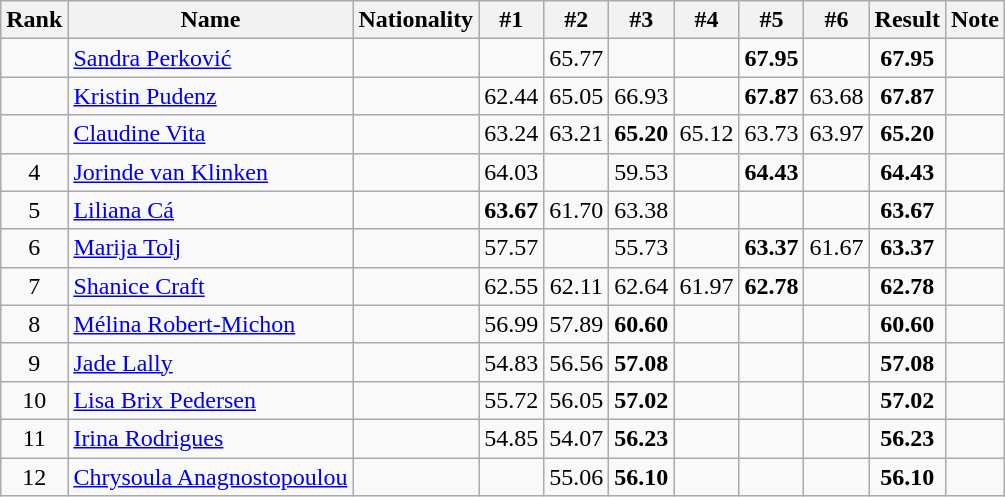<table class="wikitable sortable" style="text-align:center">
<tr>
<th>Rank</th>
<th>Name</th>
<th>Nationality</th>
<th>#1</th>
<th>#2</th>
<th>#3</th>
<th>#4</th>
<th>#5</th>
<th>#6</th>
<th>Result</th>
<th>Note</th>
</tr>
<tr>
<td></td>
<td align=left><a href='#'>Sandra Perković</a></td>
<td align=left></td>
<td></td>
<td>65.77</td>
<td></td>
<td></td>
<td><strong>67.95</strong></td>
<td></td>
<td><strong>67.95</strong></td>
<td></td>
</tr>
<tr>
<td></td>
<td align=left><a href='#'>Kristin Pudenz</a></td>
<td align=left></td>
<td>62.44</td>
<td>65.05</td>
<td>66.93</td>
<td></td>
<td><strong>67.87</strong></td>
<td>63.68</td>
<td><strong>67.87</strong></td>
<td></td>
</tr>
<tr>
<td></td>
<td align=left><a href='#'>Claudine Vita</a></td>
<td align=left></td>
<td>63.24</td>
<td>63.21</td>
<td><strong>65.20</strong></td>
<td>65.12</td>
<td>63.73</td>
<td>63.97</td>
<td><strong>65.20</strong></td>
<td></td>
</tr>
<tr>
<td>4</td>
<td align=left><a href='#'>Jorinde van Klinken</a></td>
<td align=left></td>
<td>64.03</td>
<td></td>
<td>59.53</td>
<td></td>
<td><strong>64.43</strong></td>
<td></td>
<td><strong>64.43</strong></td>
<td></td>
</tr>
<tr>
<td>5</td>
<td align=left><a href='#'>Liliana Cá</a></td>
<td align=left></td>
<td><strong>63.67</strong></td>
<td>61.70</td>
<td>63.38</td>
<td></td>
<td></td>
<td></td>
<td><strong>63.67</strong></td>
<td></td>
</tr>
<tr>
<td>6</td>
<td align=left><a href='#'>Marija Tolj</a></td>
<td align=left></td>
<td>57.57</td>
<td></td>
<td>55.73</td>
<td></td>
<td><strong>63.37</strong></td>
<td>61.67</td>
<td><strong>63.37</strong></td>
<td></td>
</tr>
<tr>
<td>7</td>
<td align=left><a href='#'>Shanice Craft</a></td>
<td align=left></td>
<td>62.55</td>
<td>62.11</td>
<td>62.64</td>
<td>61.97</td>
<td><strong>62.78</strong></td>
<td></td>
<td><strong>62.78</strong></td>
<td></td>
</tr>
<tr>
<td>8</td>
<td align=left><a href='#'>Mélina Robert-Michon</a></td>
<td align=left></td>
<td>56.99</td>
<td>57.89</td>
<td><strong>60.60</strong></td>
<td></td>
<td></td>
<td></td>
<td><strong>60.60</strong></td>
<td></td>
</tr>
<tr>
<td>9</td>
<td align=left><a href='#'>Jade Lally</a></td>
<td align=left></td>
<td>54.83</td>
<td>56.56</td>
<td><strong>57.08</strong></td>
<td></td>
<td></td>
<td></td>
<td><strong>57.08</strong></td>
<td></td>
</tr>
<tr>
<td>10</td>
<td align=left><a href='#'>Lisa Brix Pedersen</a></td>
<td align=left></td>
<td>55.72</td>
<td>56.05</td>
<td><strong>57.02</strong></td>
<td></td>
<td></td>
<td></td>
<td><strong>57.02</strong></td>
<td></td>
</tr>
<tr>
<td>11</td>
<td align=left><a href='#'>Irina Rodrigues</a></td>
<td align=left></td>
<td>54.85</td>
<td>54.07</td>
<td><strong>56.23</strong></td>
<td></td>
<td></td>
<td></td>
<td><strong>56.23</strong></td>
<td></td>
</tr>
<tr>
<td>12</td>
<td align=left><a href='#'>Chrysoula Anagnostopoulou</a></td>
<td align=left></td>
<td></td>
<td>55.06</td>
<td><strong>56.10</strong></td>
<td></td>
<td></td>
<td></td>
<td><strong>56.10</strong></td>
<td></td>
</tr>
</table>
